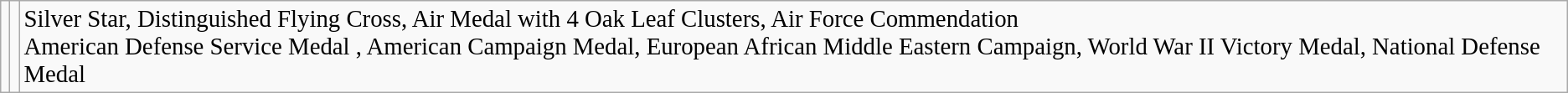<table class="wikitable">
<tr>
<td></td>
<td></td>
<td><big>Silver Star, Distinguished Flying Cross, Air Medal with 4 Oak Leaf Clusters, Air Force Commendation</big><br><big>American Defense Service Medal , American Campaign Medal, European African Middle Eastern Campaign, World War II Victory Medal, National Defense Medal</big></td>
</tr>
</table>
